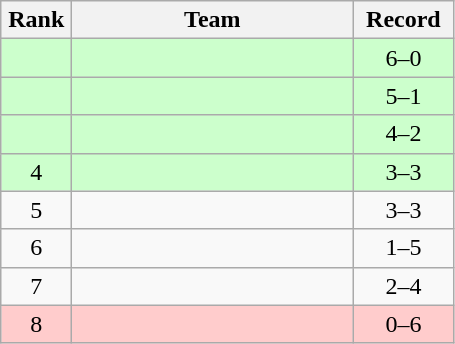<table class="wikitable" style="text-align: center;">
<tr>
<th width=40>Rank</th>
<th width=180>Team</th>
<th width=60>Record</th>
</tr>
<tr bgcolor=ccffcc>
<td></td>
<td align=left></td>
<td>6–0</td>
</tr>
<tr bgcolor=ccffcc>
<td></td>
<td align=left></td>
<td>5–1</td>
</tr>
<tr bgcolor=ccffcc>
<td></td>
<td align=left></td>
<td>4–2</td>
</tr>
<tr bgcolor=ccffcc>
<td>4</td>
<td align=left></td>
<td>3–3</td>
</tr>
<tr>
<td>5</td>
<td align=left></td>
<td>3–3</td>
</tr>
<tr>
<td>6</td>
<td align=left></td>
<td>1–5</td>
</tr>
<tr>
<td>7</td>
<td align=left></td>
<td>2–4</td>
</tr>
<tr bgcolor=ffcccc>
<td>8</td>
<td align=left></td>
<td>0–6</td>
</tr>
</table>
